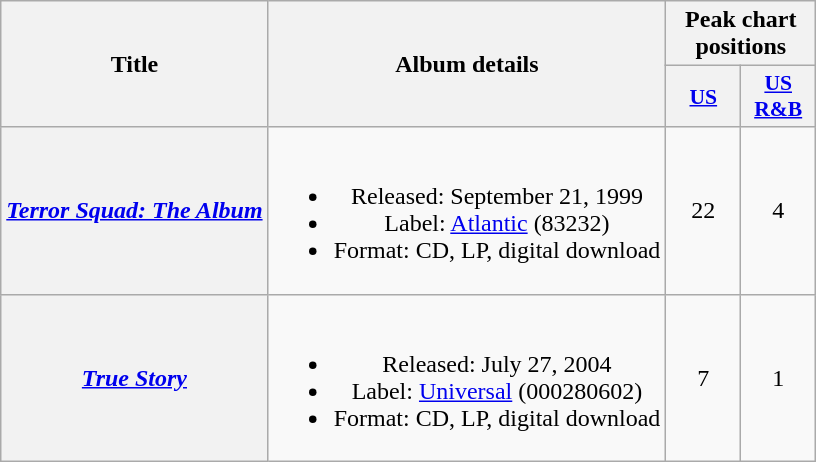<table class="wikitable plainrowheaders" style="text-align:center;">
<tr>
<th scope="col" rowspan="2">Title</th>
<th scope="col" rowspan="2">Album details</th>
<th scope="col" colspan="2">Peak chart positions</th>
</tr>
<tr>
<th style="width:3em;font-size:90%;"><a href='#'>US</a></th>
<th style="width:3em;font-size:90%;"><a href='#'>US R&B</a></th>
</tr>
<tr>
<th scope="row"><em><a href='#'>Terror Squad: The Album</a></em></th>
<td><br><ul><li>Released: September 21, 1999</li><li>Label: <a href='#'>Atlantic</a> (83232)</li><li>Format: CD, LP, digital download</li></ul></td>
<td>22</td>
<td>4</td>
</tr>
<tr>
<th scope="row"><em><a href='#'>True Story</a></em></th>
<td><br><ul><li>Released: July 27, 2004</li><li>Label: <a href='#'>Universal</a> (000280602)</li><li>Format: CD, LP, digital download</li></ul></td>
<td>7</td>
<td>1</td>
</tr>
</table>
